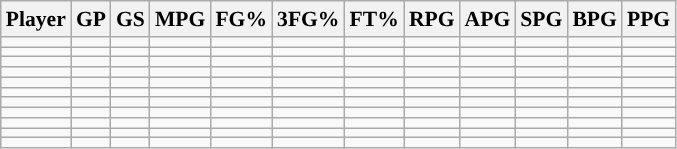<table class="wikitable sortable" style="font-size: 90%">
<tr>
<th>Player</th>
<th>GP</th>
<th>GS</th>
<th>MPG</th>
<th>FG%</th>
<th>3FG%</th>
<th>FT%</th>
<th>RPG</th>
<th>APG</th>
<th>SPG</th>
<th>BPG</th>
<th>PPG</th>
</tr>
<tr>
<td></td>
<td></td>
<td></td>
<td></td>
<td></td>
<td></td>
<td></td>
<td></td>
<td></td>
<td></td>
<td></td>
<td></td>
</tr>
<tr>
<td></td>
<td></td>
<td></td>
<td></td>
<td></td>
<td></td>
<td></td>
<td></td>
<td></td>
<td></td>
<td></td>
<td></td>
</tr>
<tr>
<td></td>
<td></td>
<td></td>
<td></td>
<td></td>
<td></td>
<td></td>
<td></td>
<td></td>
<td></td>
<td></td>
<td></td>
</tr>
<tr>
<td></td>
<td></td>
<td></td>
<td></td>
<td></td>
<td></td>
<td></td>
<td></td>
<td></td>
<td></td>
<td></td>
<td></td>
</tr>
<tr>
<td></td>
<td></td>
<td></td>
<td></td>
<td></td>
<td></td>
<td></td>
<td></td>
<td></td>
<td></td>
<td></td>
<td></td>
</tr>
<tr>
<td></td>
<td></td>
<td></td>
<td></td>
<td></td>
<td></td>
<td></td>
<td></td>
<td></td>
<td></td>
<td></td>
<td></td>
</tr>
<tr>
<td></td>
<td></td>
<td></td>
<td></td>
<td></td>
<td></td>
<td></td>
<td></td>
<td></td>
<td></td>
<td></td>
<td></td>
</tr>
<tr>
<td></td>
<td></td>
<td></td>
<td></td>
<td></td>
<td></td>
<td></td>
<td></td>
<td></td>
<td></td>
<td></td>
<td></td>
</tr>
<tr>
<td></td>
<td></td>
<td></td>
<td></td>
<td></td>
<td></td>
<td></td>
<td></td>
<td></td>
<td></td>
<td></td>
<td></td>
</tr>
<tr>
<td></td>
<td></td>
<td></td>
<td></td>
<td></td>
<td></td>
<td></td>
<td></td>
<td></td>
<td></td>
<td></td>
<td></td>
</tr>
<tr>
<td></td>
<td></td>
<td></td>
<td></td>
<td></td>
<td></td>
<td></td>
<td></td>
<td></td>
<td></td>
<td></td>
<td></td>
</tr>
</table>
